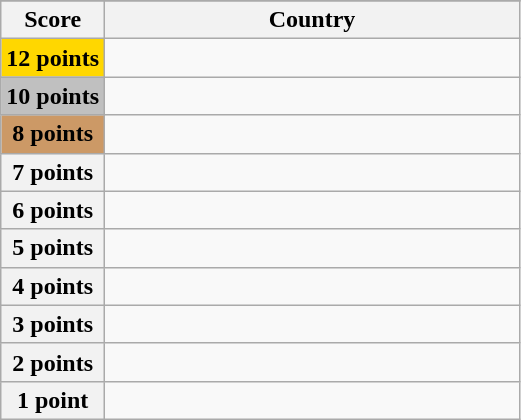<table class="wikitable">
<tr>
</tr>
<tr>
<th scope="col" width="20%">Score</th>
<th scope="col">Country</th>
</tr>
<tr>
<th scope="row" style="background:gold">12 points</th>
<td></td>
</tr>
<tr>
<th scope="row" style="background:silver">10 points</th>
<td></td>
</tr>
<tr>
<th scope="row" style="background:#CC9966">8 points</th>
<td></td>
</tr>
<tr>
<th scope="row">7 points</th>
<td></td>
</tr>
<tr>
<th scope="row">6 points</th>
<td></td>
</tr>
<tr>
<th scope="row">5 points</th>
<td></td>
</tr>
<tr>
<th scope="row">4 points</th>
<td></td>
</tr>
<tr>
<th scope="row">3 points</th>
<td></td>
</tr>
<tr>
<th scope="row">2 points</th>
<td></td>
</tr>
<tr>
<th scope="row">1 point</th>
<td></td>
</tr>
</table>
